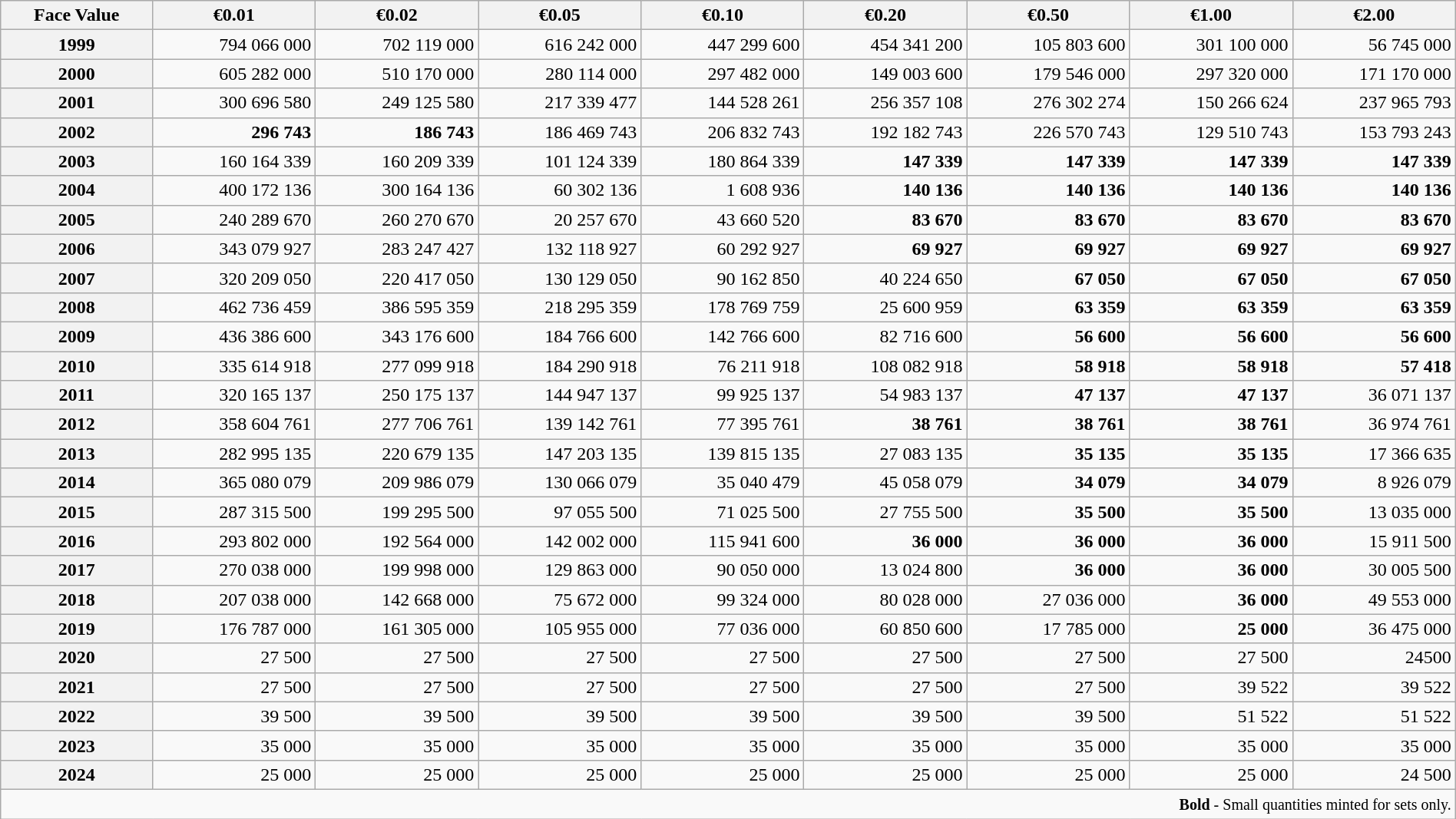<table class="wikitable" style="width:100%;text-align:right">
<tr>
<th>Face Value</th>
<th>€0.01</th>
<th>€0.02</th>
<th>€0.05</th>
<th>€0.10</th>
<th>€0.20</th>
<th>€0.50</th>
<th>€1.00</th>
<th>€2.00</th>
</tr>
<tr>
<th>1999</th>
<td>794 066 000</td>
<td>702 119 000</td>
<td>616 242 000</td>
<td>447 299 600</td>
<td>454 341 200</td>
<td>105 803 600</td>
<td>301 100 000</td>
<td>56 745 000</td>
</tr>
<tr>
<th>2000</th>
<td>605 282 000</td>
<td>510 170 000</td>
<td>280 114 000</td>
<td>297 482 000</td>
<td>149 003 600</td>
<td>179 546 000</td>
<td>297 320 000</td>
<td>171 170 000</td>
</tr>
<tr>
<th>2001</th>
<td>300 696 580</td>
<td>249 125  580</td>
<td>217 339 477</td>
<td>144 528 261</td>
<td>256 357 108</td>
<td>276 302 274</td>
<td>150 266 624</td>
<td>237 965 793</td>
</tr>
<tr>
<th>2002</th>
<td><strong>296 743</strong></td>
<td><strong>186 743</strong></td>
<td>186 469 743</td>
<td>206 832 743</td>
<td>192 182 743</td>
<td>226 570 743</td>
<td>129 510 743</td>
<td>153 793 243</td>
</tr>
<tr>
<th>2003</th>
<td>160 164 339</td>
<td>160 209 339</td>
<td>101 124 339</td>
<td>180 864 339</td>
<td><strong>147 339</strong></td>
<td><strong>147 339</strong></td>
<td><strong>147 339</strong></td>
<td><strong>147 339</strong></td>
</tr>
<tr>
<th>2004</th>
<td>400 172 136</td>
<td>300 164 136</td>
<td>60 302 136</td>
<td>1 608 936</td>
<td><strong>140 136</strong></td>
<td><strong>140 136</strong></td>
<td><strong>140 136</strong></td>
<td><strong>140 136</strong></td>
</tr>
<tr>
<th>2005</th>
<td>240 289 670</td>
<td>260 270 670</td>
<td>20 257 670</td>
<td>43 660 520</td>
<td><strong>83 670</strong></td>
<td><strong>83 670</strong></td>
<td><strong>83 670</strong></td>
<td><strong>83 670</strong></td>
</tr>
<tr>
<th>2006</th>
<td>343 079 927</td>
<td>283 247 427</td>
<td>132 118 927</td>
<td>60 292 927</td>
<td><strong>69 927</strong></td>
<td><strong>69 927</strong></td>
<td><strong>69 927</strong></td>
<td><strong>69 927</strong></td>
</tr>
<tr>
<th>2007</th>
<td>320 209 050</td>
<td>220 417 050</td>
<td>130 129 050</td>
<td>90 162 850</td>
<td>40 224 650</td>
<td><strong>67 050</strong></td>
<td><strong>67 050</strong></td>
<td><strong>67 050</strong></td>
</tr>
<tr>
<th>2008</th>
<td>462 736 459</td>
<td>386 595 359</td>
<td>218 295 359</td>
<td>178 769 759</td>
<td>25 600 959</td>
<td><strong>63 359</strong></td>
<td><strong>63 359</strong></td>
<td><strong>63 359</strong></td>
</tr>
<tr>
<th>2009</th>
<td>436 386 600</td>
<td>343 176 600</td>
<td>184 766 600</td>
<td>142 766 600</td>
<td>82 716 600</td>
<td><strong>56 600</strong></td>
<td><strong>56 600</strong></td>
<td><strong>56 600</strong></td>
</tr>
<tr>
<th>2010</th>
<td>335 614 918</td>
<td>277 099 918</td>
<td>184 290 918</td>
<td>76 211 918</td>
<td>108 082 918</td>
<td><strong>58 918</strong></td>
<td><strong>58 918</strong></td>
<td><strong>57 418</strong></td>
</tr>
<tr>
<th>2011</th>
<td>320 165 137</td>
<td>250 175 137</td>
<td>144 947 137</td>
<td>99 925 137</td>
<td>54 983 137</td>
<td><strong>47 137</strong></td>
<td><strong>47 137</strong></td>
<td>36 071 137</td>
</tr>
<tr>
<th>2012</th>
<td>358 604 761</td>
<td>277 706 761</td>
<td>139 142 761</td>
<td>77 395 761</td>
<td><strong>38 761</strong></td>
<td><strong>38 761</strong></td>
<td><strong>38 761</strong></td>
<td>36 974 761</td>
</tr>
<tr>
<th>2013</th>
<td>282 995 135</td>
<td>220 679 135</td>
<td>147 203 135</td>
<td>139 815 135</td>
<td>27 083 135</td>
<td><strong>35 135</strong></td>
<td><strong>35 135</strong></td>
<td>17 366 635</td>
</tr>
<tr>
<th>2014</th>
<td>365 080 079</td>
<td>209 986 079</td>
<td>130 066 079</td>
<td>35 040 479</td>
<td>45 058 079</td>
<td><strong>34 079</strong></td>
<td><strong>34 079</strong></td>
<td>8 926 079</td>
</tr>
<tr>
<th>2015</th>
<td>287 315 500</td>
<td>199 295 500</td>
<td>97 055 500</td>
<td>71 025 500</td>
<td>27 755 500</td>
<td><strong>35 500</strong></td>
<td><strong>35 500</strong></td>
<td>13 035 000</td>
</tr>
<tr>
<th>2016</th>
<td>293 802 000</td>
<td>192 564 000</td>
<td>142 002 000</td>
<td>115 941 600</td>
<td><strong>36 000</strong></td>
<td><strong>36 000</strong></td>
<td><strong>36 000</strong></td>
<td>15 911 500</td>
</tr>
<tr>
<th>2017</th>
<td>270 038 000</td>
<td>199 998 000</td>
<td>129 863 000</td>
<td>90 050 000</td>
<td>13 024 800</td>
<td><strong>36 000</strong></td>
<td><strong>36 000</strong></td>
<td>30 005 500</td>
</tr>
<tr>
<th>2018</th>
<td>207 038 000</td>
<td>142 668 000</td>
<td>75 672 000</td>
<td>99 324 000</td>
<td>80 028 000</td>
<td>27 036 000</td>
<td><strong>36 000</strong></td>
<td>49 553 000</td>
</tr>
<tr>
<th>2019</th>
<td>176 787 000</td>
<td>161 305 000</td>
<td>105 955 000</td>
<td>77 036 000</td>
<td>60 850 600</td>
<td>17 785 000</td>
<td><strong>25 000</strong></td>
<td>36 475 000</td>
</tr>
<tr>
<th>2020</th>
<td>27 500</td>
<td>27 500</td>
<td>27 500</td>
<td>27 500</td>
<td>27 500</td>
<td>27 500</td>
<td>27 500</td>
<td>24500</td>
</tr>
<tr>
<th>2021</th>
<td>27 500</td>
<td>27 500</td>
<td>27 500</td>
<td>27 500</td>
<td>27 500</td>
<td>27 500</td>
<td>39 522</td>
<td>39 522</td>
</tr>
<tr>
<th>2022</th>
<td>39 500</td>
<td>39 500</td>
<td>39 500</td>
<td>39 500</td>
<td>39 500</td>
<td>39 500</td>
<td>51 522</td>
<td>51 522</td>
</tr>
<tr>
<th>2023</th>
<td>35 000</td>
<td>35 000</td>
<td>35 000</td>
<td>35 000</td>
<td>35 000</td>
<td>35 000</td>
<td>35 000</td>
<td>35 000</td>
</tr>
<tr>
<th>2024</th>
<td>25 000</td>
<td>25 000</td>
<td>25 000</td>
<td>25 000</td>
<td>25 000</td>
<td>25 000</td>
<td>25 000</td>
<td>24 500</td>
</tr>
<tr>
<td colspan="9" align="right"><small><strong>Bold</strong> - Small quantities minted for sets only.</small></td>
</tr>
</table>
